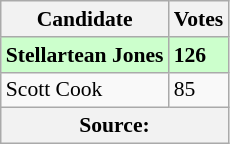<table class="wikitable" style="font-size:90%">
<tr>
<th>Candidate</th>
<th>Votes</th>
</tr>
<tr style="background:#ccffcc">
<td><strong>Stellartean Jones</strong></td>
<td><strong>126</strong></td>
</tr>
<tr>
<td>Scott Cook</td>
<td>85</td>
</tr>
<tr>
<th colspan=2>Source:</th>
</tr>
</table>
